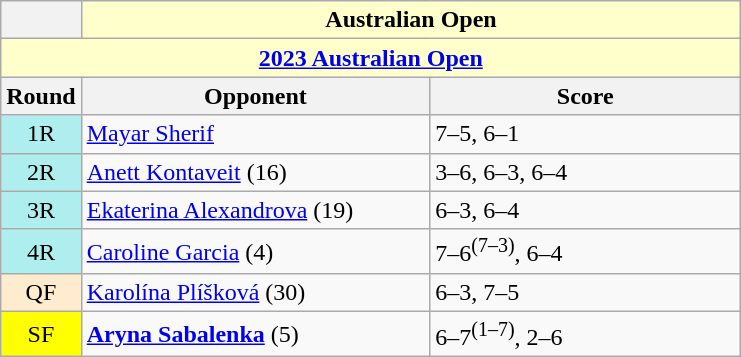<table class="wikitable">
<tr>
<th></th>
<th colspan=2 style="background:#ffc;">Australian Open</th>
</tr>
<tr>
<th colspan=3 style="background:#ffc;"><a href='#'>2023 Australian Open</a></th>
</tr>
<tr>
<th>Round</th>
<th width=225>Opponent</th>
<th width=200>Score</th>
</tr>
<tr>
<td style="text-align:center; background:#afeeee;">1R</td>
<td> <a href='#'>Mayar Sherif</a></td>
<td>7–5, 6–1</td>
</tr>
<tr>
<td style="text-align:center; background:#afeeee;">2R</td>
<td> <a href='#'>Anett Kontaveit</a> (16)</td>
<td>3–6, 6–3, 6–4</td>
</tr>
<tr>
<td style="text-align:center; background:#afeeee;">3R</td>
<td> <a href='#'>Ekaterina Alexandrova</a> (19)</td>
<td>6–3, 6–4</td>
</tr>
<tr>
<td style="text-align:center; background:#afeeee;">4R</td>
<td> <a href='#'>Caroline Garcia</a> (4)</td>
<td>7–6<sup>(7–3)</sup>, 6–4</td>
</tr>
<tr>
<td style="text-align:center; background:#ffebcd;">QF</td>
<td> <a href='#'>Karolína Plíšková</a> (30)</td>
<td>6–3, 7–5</td>
</tr>
<tr>
<td style="text-align:center; background:yellow;">SF</td>
<td> <strong><a href='#'>Aryna Sabalenka</a></strong> (5)</td>
<td>6–7<sup>(1–7)</sup>, 2–6</td>
</tr>
</table>
